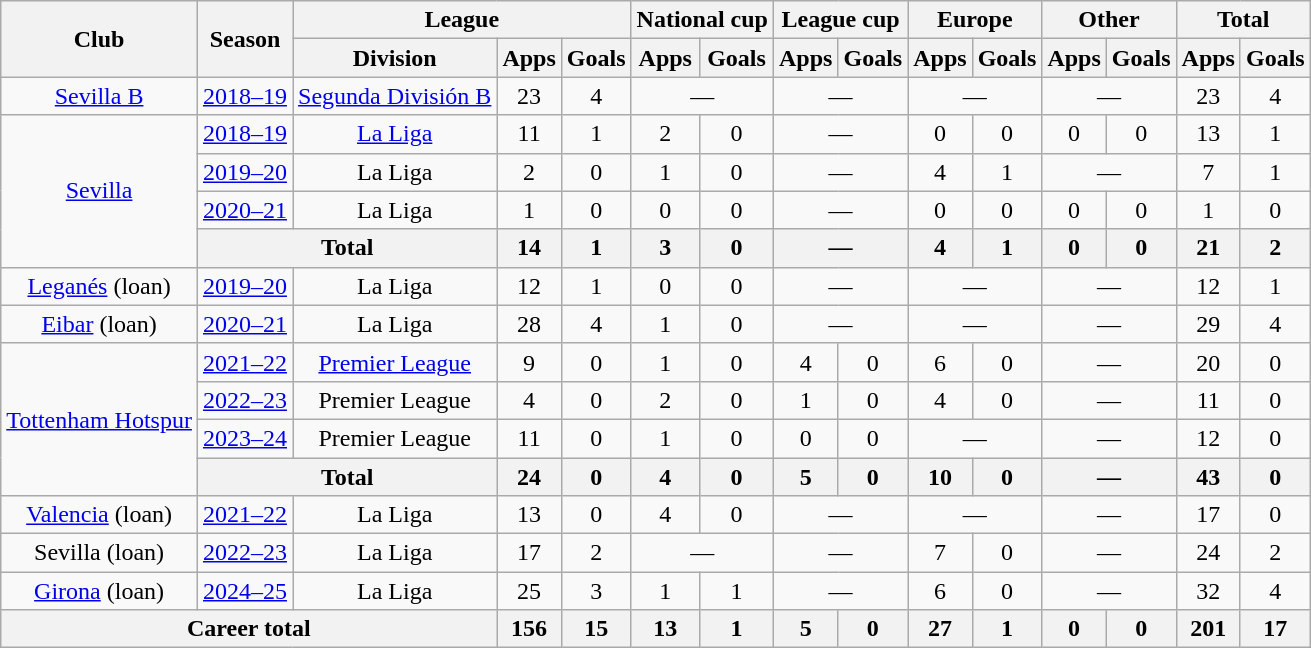<table class="wikitable" style="text-align:center">
<tr>
<th rowspan="2">Club</th>
<th rowspan="2">Season</th>
<th colspan="3">League</th>
<th colspan="2">National cup</th>
<th colspan="2">League cup</th>
<th colspan="2">Europe</th>
<th colspan="2">Other</th>
<th colspan="2">Total</th>
</tr>
<tr>
<th>Division</th>
<th>Apps</th>
<th>Goals</th>
<th>Apps</th>
<th>Goals</th>
<th>Apps</th>
<th>Goals</th>
<th>Apps</th>
<th>Goals</th>
<th>Apps</th>
<th>Goals</th>
<th>Apps</th>
<th>Goals</th>
</tr>
<tr>
<td><a href='#'>Sevilla B</a></td>
<td><a href='#'>2018–19</a></td>
<td><a href='#'>Segunda División B</a></td>
<td>23</td>
<td>4</td>
<td colspan="2">—</td>
<td colspan="2">—</td>
<td colspan="2">—</td>
<td colspan="2">—</td>
<td>23</td>
<td>4</td>
</tr>
<tr>
<td rowspan="4"><a href='#'>Sevilla</a></td>
<td><a href='#'>2018–19</a></td>
<td><a href='#'>La Liga</a></td>
<td>11</td>
<td>1</td>
<td>2</td>
<td>0</td>
<td colspan="2">—</td>
<td>0</td>
<td>0</td>
<td>0</td>
<td>0</td>
<td>13</td>
<td>1</td>
</tr>
<tr>
<td><a href='#'>2019–20</a></td>
<td>La Liga</td>
<td>2</td>
<td>0</td>
<td>1</td>
<td>0</td>
<td colspan="2">—</td>
<td>4</td>
<td>1</td>
<td colspan="2">—</td>
<td>7</td>
<td>1</td>
</tr>
<tr>
<td><a href='#'>2020–21</a></td>
<td>La Liga</td>
<td>1</td>
<td>0</td>
<td>0</td>
<td>0</td>
<td colspan="2">—</td>
<td>0</td>
<td>0</td>
<td>0</td>
<td>0</td>
<td>1</td>
<td>0</td>
</tr>
<tr>
<th colspan="2">Total</th>
<th>14</th>
<th>1</th>
<th>3</th>
<th>0</th>
<th colspan="2">—</th>
<th>4</th>
<th>1</th>
<th>0</th>
<th>0</th>
<th>21</th>
<th>2</th>
</tr>
<tr>
<td><a href='#'>Leganés</a> (loan)</td>
<td><a href='#'>2019–20</a></td>
<td>La Liga</td>
<td>12</td>
<td>1</td>
<td>0</td>
<td>0</td>
<td colspan="2">—</td>
<td colspan="2">—</td>
<td colspan="2">—</td>
<td>12</td>
<td>1</td>
</tr>
<tr>
<td><a href='#'>Eibar</a> (loan)</td>
<td><a href='#'>2020–21</a></td>
<td>La Liga</td>
<td>28</td>
<td>4</td>
<td>1</td>
<td>0</td>
<td colspan="2">—</td>
<td colspan="2">—</td>
<td colspan="2">—</td>
<td>29</td>
<td>4</td>
</tr>
<tr>
<td rowspan="4"><a href='#'>Tottenham Hotspur</a></td>
<td><a href='#'>2021–22</a></td>
<td><a href='#'>Premier League</a></td>
<td>9</td>
<td>0</td>
<td>1</td>
<td>0</td>
<td>4</td>
<td>0</td>
<td>6</td>
<td>0</td>
<td colspan="2">—</td>
<td>20</td>
<td>0</td>
</tr>
<tr>
<td><a href='#'>2022–23</a></td>
<td>Premier League</td>
<td>4</td>
<td>0</td>
<td>2</td>
<td>0</td>
<td>1</td>
<td>0</td>
<td>4</td>
<td>0</td>
<td colspan="2">—</td>
<td>11</td>
<td>0</td>
</tr>
<tr>
<td><a href='#'>2023–24</a></td>
<td>Premier League</td>
<td>11</td>
<td>0</td>
<td>1</td>
<td>0</td>
<td>0</td>
<td>0</td>
<td colspan="2">—</td>
<td colspan="2">—</td>
<td>12</td>
<td>0</td>
</tr>
<tr>
<th colspan="2">Total</th>
<th>24</th>
<th>0</th>
<th>4</th>
<th>0</th>
<th>5</th>
<th>0</th>
<th>10</th>
<th>0</th>
<th colspan="2">—</th>
<th>43</th>
<th>0</th>
</tr>
<tr>
<td><a href='#'>Valencia</a> (loan)</td>
<td><a href='#'>2021–22</a></td>
<td>La Liga</td>
<td>13</td>
<td>0</td>
<td>4</td>
<td>0</td>
<td colspan="2">—</td>
<td colspan="2">—</td>
<td colspan="2">—</td>
<td>17</td>
<td>0</td>
</tr>
<tr>
<td>Sevilla (loan)</td>
<td><a href='#'>2022–23</a></td>
<td>La Liga</td>
<td>17</td>
<td>2</td>
<td colspan="2">—</td>
<td colspan="2">—</td>
<td>7</td>
<td>0</td>
<td colspan="2">—</td>
<td>24</td>
<td>2</td>
</tr>
<tr>
<td><a href='#'>Girona</a> (loan)</td>
<td><a href='#'>2024–25</a></td>
<td>La Liga</td>
<td>25</td>
<td>3</td>
<td>1</td>
<td>1</td>
<td colspan="2">—</td>
<td>6</td>
<td>0</td>
<td colspan="2">—</td>
<td>32</td>
<td>4</td>
</tr>
<tr>
<th colspan="3">Career total</th>
<th>156</th>
<th>15</th>
<th>13</th>
<th>1</th>
<th>5</th>
<th>0</th>
<th>27</th>
<th>1</th>
<th>0</th>
<th>0</th>
<th>201</th>
<th>17</th>
</tr>
</table>
